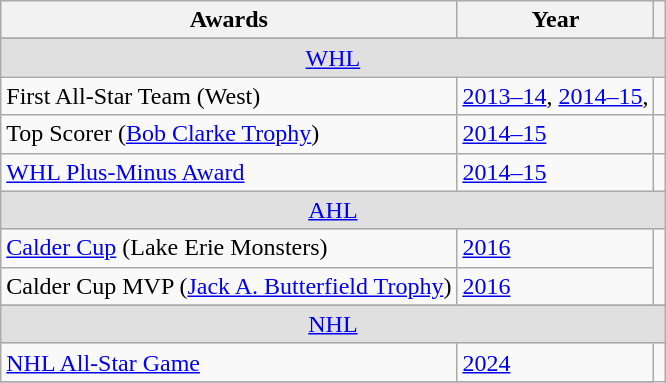<table class="wikitable">
<tr>
<th>Awards</th>
<th>Year</th>
<th></th>
</tr>
<tr>
</tr>
<tr ALIGN="center" bgcolor="#e0e0e0">
<td colspan="3"><a href='#'>WHL</a></td>
</tr>
<tr>
<td>First All-Star Team (West)</td>
<td><a href='#'>2013–14</a>, <a href='#'>2014–15</a>,</td>
<td></td>
</tr>
<tr>
<td>Top Scorer (<a href='#'>Bob Clarke Trophy</a>)</td>
<td><a href='#'>2014–15</a></td>
<td></td>
</tr>
<tr>
<td><a href='#'>WHL Plus-Minus Award</a></td>
<td><a href='#'>2014–15</a></td>
<td></td>
</tr>
<tr ALIGN="center" bgcolor="#e0e0e0">
<td colspan="3"><a href='#'>AHL</a></td>
</tr>
<tr>
<td><a href='#'>Calder Cup</a> (Lake Erie Monsters)</td>
<td><a href='#'>2016</a></td>
<td rowspan="2"></td>
</tr>
<tr>
<td>Calder Cup MVP (<a href='#'>Jack A. Butterfield Trophy</a>)</td>
<td><a href='#'>2016</a></td>
</tr>
<tr>
</tr>
<tr ALIGN="center" bgcolor="#e0e0e0">
<td colspan="3"><a href='#'>NHL</a></td>
</tr>
<tr>
<td><a href='#'>NHL All-Star Game</a></td>
<td><a href='#'>2024</a></td>
<td rowspan="2"></td>
</tr>
<tr>
</tr>
</table>
